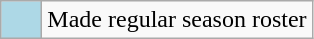<table class=wikitable>
<tr>
<td style="background:#ADD8E6; width:20px; em"></td>
<td>Made regular season roster</td>
</tr>
</table>
